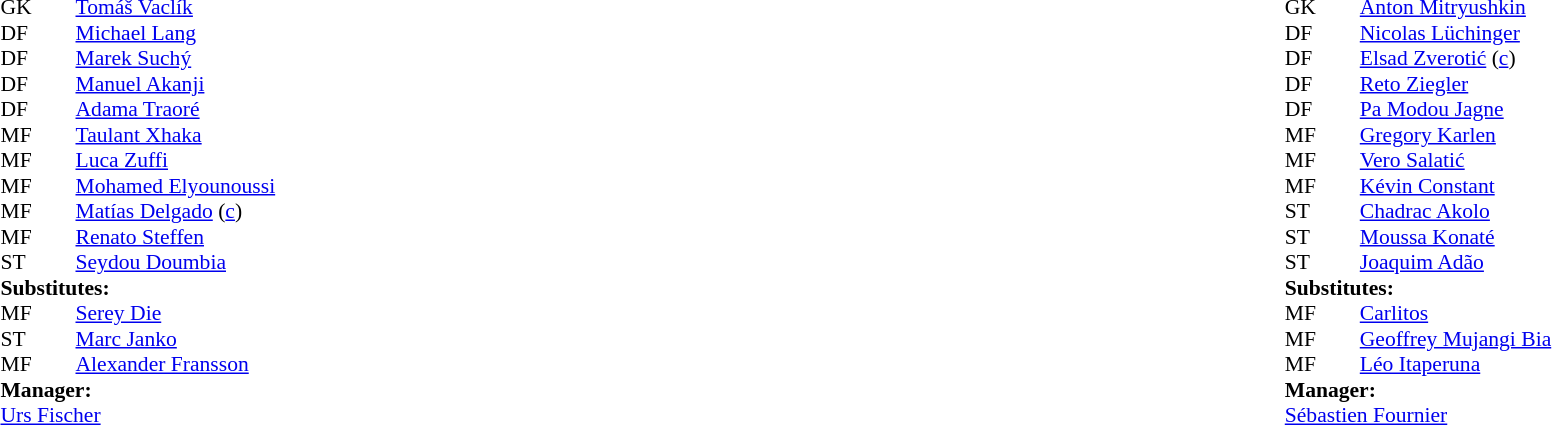<table width="100%">
<tr>
<td valign="top" width="40%"><br><table style="font-size: 90%" cellspacing="0" cellpadding="0">
<tr>
<th width="25"></th>
<th width="25"></th>
</tr>
<tr>
<td>GK</td>
<td></td>
<td> <a href='#'>Tomáš Vaclík</a></td>
<td></td>
<td></td>
</tr>
<tr>
<td>DF</td>
<td></td>
<td> <a href='#'>Michael Lang</a></td>
<td></td>
<td></td>
</tr>
<tr>
<td>DF</td>
<td></td>
<td> <a href='#'>Marek Suchý</a></td>
<td></td>
<td></td>
</tr>
<tr>
<td>DF</td>
<td></td>
<td> <a href='#'>Manuel Akanji</a></td>
<td></td>
<td></td>
</tr>
<tr>
<td>DF</td>
<td></td>
<td> <a href='#'>Adama Traoré</a></td>
<td></td>
<td></td>
</tr>
<tr>
<td>MF</td>
<td></td>
<td> <a href='#'>Taulant Xhaka</a></td>
<td></td>
<td></td>
</tr>
<tr>
<td>MF</td>
<td></td>
<td> <a href='#'>Luca Zuffi</a></td>
<td></td>
<td></td>
</tr>
<tr>
<td>MF</td>
<td></td>
<td> <a href='#'>Mohamed Elyounoussi</a></td>
<td></td>
<td></td>
</tr>
<tr>
<td>MF</td>
<td></td>
<td> <a href='#'>Matías Delgado</a> (<a href='#'>c</a>)</td>
<td></td>
<td></td>
</tr>
<tr>
<td>MF</td>
<td></td>
<td> <a href='#'>Renato Steffen</a></td>
<td></td>
<td></td>
</tr>
<tr>
<td>ST</td>
<td></td>
<td> <a href='#'>Seydou Doumbia</a></td>
<td></td>
<td></td>
</tr>
<tr>
<td colspan=4><strong>Substitutes:</strong></td>
</tr>
<tr>
<td>MF</td>
<td></td>
<td> <a href='#'>Serey Die</a></td>
<td></td>
<td></td>
</tr>
<tr>
<td>ST</td>
<td></td>
<td> <a href='#'>Marc Janko</a></td>
<td></td>
<td></td>
</tr>
<tr>
<td>MF</td>
<td></td>
<td> <a href='#'>Alexander Fransson</a></td>
<td></td>
<td></td>
</tr>
<tr>
<td colspan=4><strong>Manager:</strong></td>
</tr>
<tr>
<td colspan="4"> <a href='#'>Urs Fischer</a></td>
</tr>
</table>
</td>
<td valign="top"></td>
<td valign="top" width="50%"><br><table style="font-size: 90%" cellspacing="0" cellpadding="0" align=center>
<tr>
<td colspan="4"></td>
</tr>
<tr>
<th width="25"></th>
<th width="25"></th>
</tr>
<tr>
<td>GK</td>
<td></td>
<td> <a href='#'>Anton Mitryushkin</a></td>
<td></td>
<td></td>
</tr>
<tr>
<td>DF</td>
<td></td>
<td> <a href='#'>Nicolas Lüchinger</a></td>
<td></td>
<td></td>
</tr>
<tr>
<td>DF</td>
<td></td>
<td> <a href='#'>Elsad Zverotić</a> (<a href='#'>c</a>)</td>
<td></td>
<td></td>
</tr>
<tr>
<td>DF</td>
<td></td>
<td> <a href='#'>Reto Ziegler</a></td>
<td></td>
<td></td>
</tr>
<tr>
<td>DF</td>
<td></td>
<td> <a href='#'>Pa Modou Jagne</a></td>
<td></td>
<td></td>
</tr>
<tr>
<td>MF</td>
<td></td>
<td> <a href='#'>Gregory Karlen</a></td>
<td></td>
<td></td>
</tr>
<tr>
<td>MF</td>
<td></td>
<td> <a href='#'>Vero Salatić</a></td>
<td></td>
<td></td>
</tr>
<tr>
<td>MF</td>
<td></td>
<td> <a href='#'>Kévin Constant</a></td>
<td></td>
<td></td>
</tr>
<tr>
<td>ST</td>
<td></td>
<td> <a href='#'>Chadrac Akolo</a></td>
<td></td>
<td></td>
</tr>
<tr>
<td>ST</td>
<td></td>
<td> <a href='#'>Moussa Konaté</a></td>
<td></td>
<td></td>
</tr>
<tr>
<td>ST</td>
<td></td>
<td> <a href='#'>Joaquim Adão</a></td>
<td></td>
<td></td>
</tr>
<tr>
<td colspan=4><strong>Substitutes:</strong></td>
</tr>
<tr>
<td>MF</td>
<td></td>
<td> <a href='#'>Carlitos</a></td>
<td></td>
<td></td>
</tr>
<tr>
<td>MF</td>
<td></td>
<td> <a href='#'>Geoffrey Mujangi Bia</a></td>
<td></td>
<td></td>
</tr>
<tr>
<td>MF</td>
<td></td>
<td> <a href='#'>Léo Itaperuna</a></td>
<td></td>
<td></td>
</tr>
<tr>
<td colspan=4><strong>Manager:</strong></td>
</tr>
<tr>
<td colspan="4"> <a href='#'>Sébastien Fournier</a></td>
</tr>
</table>
</td>
</tr>
</table>
